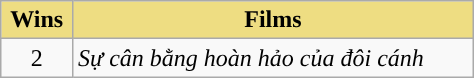<table class="wikitable" align="center" style="width:25%;">
<tr>
<th style="background:#EEDD82;" align="center">Wins</th>
<th style="background:#EEDD82;" align="center">Films</th>
</tr>
<tr>
<td style="text-align:center">2</td>
<td><em>Sự cân bằng hoàn hảo của đôi cánh</em></td>
</tr>
</table>
